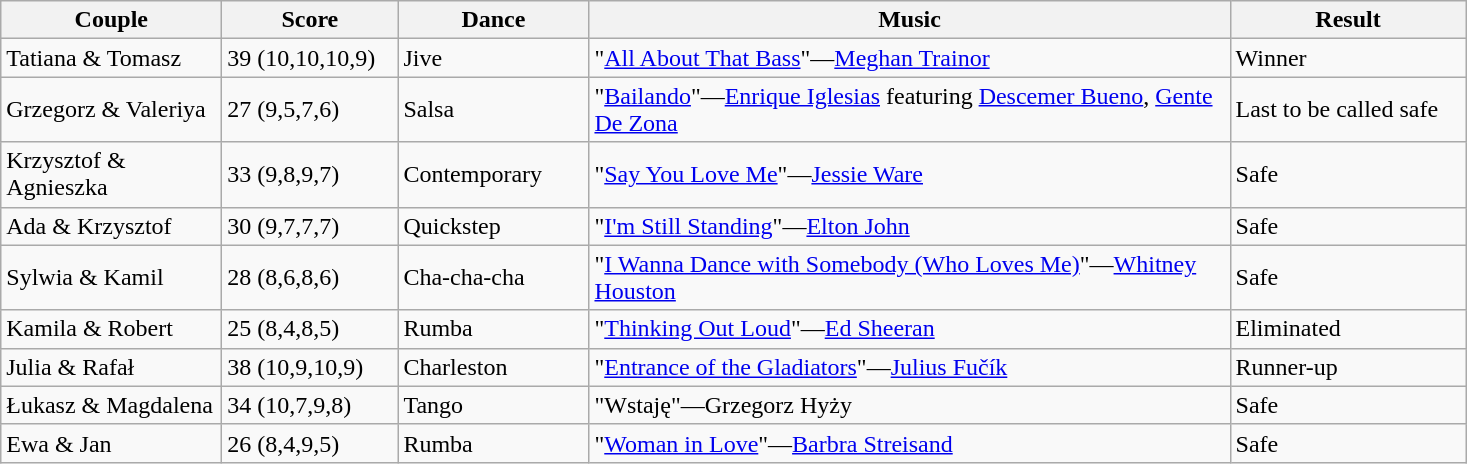<table class="wikitable">
<tr>
<th width="140">Couple</th>
<th width="110">Score</th>
<th width="120">Dance</th>
<th width="420">Music</th>
<th width="150">Result</th>
</tr>
<tr>
<td>Tatiana & Tomasz</td>
<td>39 (10,10,10,9)</td>
<td>Jive</td>
<td>"<a href='#'>All About That Bass</a>"—<a href='#'>Meghan Trainor</a></td>
<td>Winner</td>
</tr>
<tr>
<td>Grzegorz & Valeriya</td>
<td>27 (9,5,7,6)</td>
<td>Salsa</td>
<td>"<a href='#'>Bailando</a>"—<a href='#'>Enrique Iglesias</a> featuring <a href='#'>Descemer Bueno</a>, <a href='#'>Gente De Zona</a></td>
<td>Last to be called safe</td>
</tr>
<tr>
<td>Krzysztof & Agnieszka</td>
<td>33 (9,8,9,7)</td>
<td>Contemporary</td>
<td>"<a href='#'>Say You Love Me</a>"—<a href='#'>Jessie Ware</a></td>
<td>Safe</td>
</tr>
<tr>
<td>Ada & Krzysztof</td>
<td>30 (9,7,7,7)</td>
<td>Quickstep</td>
<td>"<a href='#'>I'm Still Standing</a>"—<a href='#'>Elton John</a></td>
<td>Safe</td>
</tr>
<tr>
<td>Sylwia & Kamil</td>
<td>28 (8,6,8,6)</td>
<td>Cha-cha-cha</td>
<td>"<a href='#'>I Wanna Dance with Somebody (Who Loves Me)</a>"—<a href='#'>Whitney Houston</a></td>
<td>Safe</td>
</tr>
<tr>
<td>Kamila & Robert</td>
<td>25 (8,4,8,5)</td>
<td>Rumba</td>
<td>"<a href='#'>Thinking Out Loud</a>"—<a href='#'>Ed Sheeran</a></td>
<td>Eliminated</td>
</tr>
<tr>
<td>Julia & Rafał</td>
<td>38 (10,9,10,9)</td>
<td>Charleston</td>
<td>"<a href='#'>Entrance of the Gladiators</a>"—<a href='#'>Julius Fučík</a></td>
<td>Runner-up</td>
</tr>
<tr>
<td>Łukasz & Magdalena</td>
<td>34 (10,7,9,8)</td>
<td>Tango</td>
<td>"Wstaję"—Grzegorz Hyży</td>
<td>Safe</td>
</tr>
<tr>
<td>Ewa & Jan</td>
<td>26 (8,4,9,5)</td>
<td>Rumba</td>
<td>"<a href='#'>Woman in Love</a>"—<a href='#'>Barbra Streisand</a></td>
<td>Safe</td>
</tr>
</table>
